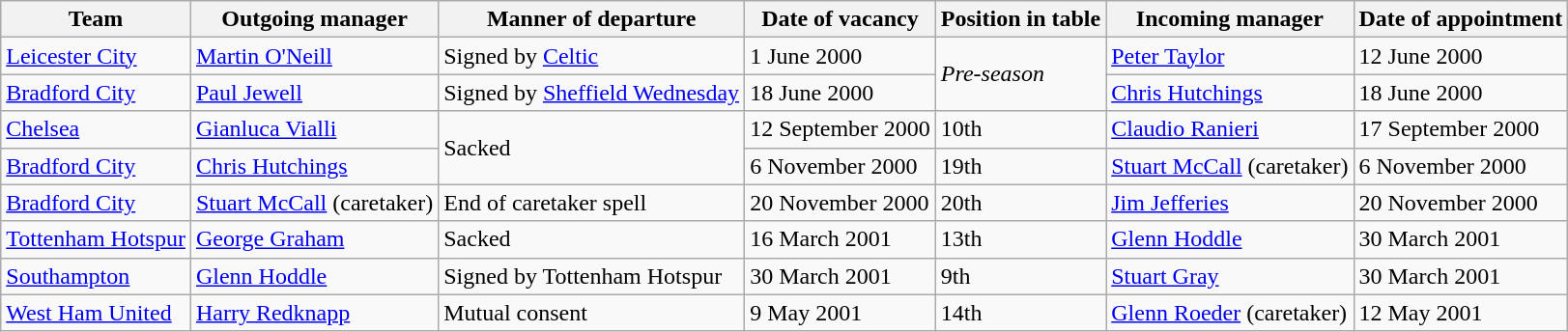<table class="wikitable">
<tr>
<th>Team</th>
<th>Outgoing manager</th>
<th>Manner of departure</th>
<th>Date of vacancy</th>
<th>Position in table</th>
<th>Incoming manager</th>
<th>Date of appointment</th>
</tr>
<tr>
<td><a href='#'>Leicester City</a></td>
<td> <a href='#'>Martin O'Neill</a></td>
<td>Signed by <a href='#'>Celtic</a></td>
<td>1 June 2000</td>
<td rowspan="2"><em>Pre-season</em></td>
<td> <a href='#'>Peter Taylor</a></td>
<td>12 June 2000</td>
</tr>
<tr>
<td><a href='#'>Bradford City</a></td>
<td> <a href='#'>Paul Jewell</a></td>
<td>Signed by <a href='#'>Sheffield Wednesday</a></td>
<td>18 June 2000</td>
<td> <a href='#'>Chris Hutchings</a></td>
<td>18 June 2000</td>
</tr>
<tr>
<td><a href='#'>Chelsea</a></td>
<td> <a href='#'>Gianluca Vialli</a></td>
<td rowspan="2">Sacked</td>
<td>12 September 2000</td>
<td>10th</td>
<td> <a href='#'>Claudio Ranieri</a></td>
<td>17 September 2000</td>
</tr>
<tr>
<td><a href='#'>Bradford City</a></td>
<td> <a href='#'>Chris Hutchings</a></td>
<td>6 November 2000</td>
<td>19th</td>
<td> <a href='#'>Stuart McCall</a> (caretaker)</td>
<td>6 November 2000</td>
</tr>
<tr>
<td><a href='#'>Bradford City</a></td>
<td> <a href='#'>Stuart McCall</a> (caretaker)</td>
<td>End of caretaker spell</td>
<td>20 November 2000</td>
<td>20th</td>
<td> <a href='#'>Jim Jefferies</a></td>
<td>20 November 2000</td>
</tr>
<tr>
<td><a href='#'>Tottenham Hotspur</a></td>
<td> <a href='#'>George Graham</a></td>
<td>Sacked</td>
<td>16 March 2001</td>
<td>13th</td>
<td> <a href='#'>Glenn Hoddle</a></td>
<td>30 March 2001</td>
</tr>
<tr>
<td><a href='#'>Southampton</a></td>
<td> <a href='#'>Glenn Hoddle</a></td>
<td>Signed by Tottenham Hotspur</td>
<td>30 March 2001</td>
<td>9th</td>
<td> <a href='#'>Stuart Gray</a></td>
<td>30 March 2001</td>
</tr>
<tr>
<td><a href='#'>West Ham United</a></td>
<td> <a href='#'>Harry Redknapp</a></td>
<td>Mutual consent</td>
<td>9 May 2001</td>
<td>14th</td>
<td> <a href='#'>Glenn Roeder</a> (caretaker)</td>
<td>12 May 2001</td>
</tr>
</table>
